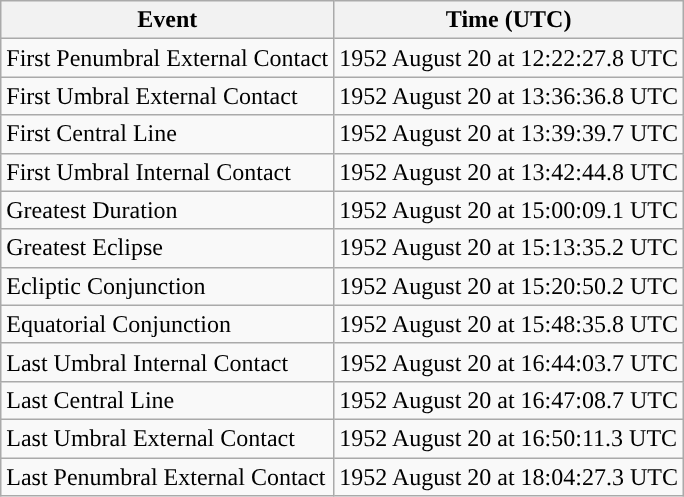<table class="wikitable">
<tr>
<th>Event</th>
<th>Time (UTC)</th>
</tr>
<tr>
<td>First Penumbral External Contact</td>
<td>1952 August 20 at 12:22:27.8 UTC</td>
</tr>
<tr>
<td>First Umbral External Contact</td>
<td>1952 August 20 at 13:36:36.8 UTC</td>
</tr>
<tr>
<td>First Central Line</td>
<td>1952 August 20 at 13:39:39.7 UTC</td>
</tr>
<tr>
<td>First Umbral Internal Contact</td>
<td>1952 August 20 at 13:42:44.8 UTC</td>
</tr>
<tr>
<td>Greatest Duration</td>
<td>1952 August 20 at 15:00:09.1 UTC</td>
</tr>
<tr>
<td>Greatest Eclipse</td>
<td>1952 August 20 at 15:13:35.2 UTC</td>
</tr>
<tr>
<td>Ecliptic Conjunction</td>
<td>1952 August 20 at 15:20:50.2 UTC</td>
</tr>
<tr>
<td>Equatorial Conjunction</td>
<td>1952 August 20 at 15:48:35.8 UTC</td>
</tr>
<tr>
<td>Last Umbral Internal Contact</td>
<td>1952 August 20 at 16:44:03.7 UTC</td>
</tr>
<tr>
<td>Last Central Line</td>
<td>1952 August 20 at 16:47:08.7 UTC</td>
</tr>
<tr>
<td>Last Umbral External Contact</td>
<td>1952 August 20 at 16:50:11.3 UTC</td>
</tr>
<tr>
<td>Last Penumbral External Contact</td>
<td>1952 August 20 at 18:04:27.3 UTC</td>
</tr>
</table>
